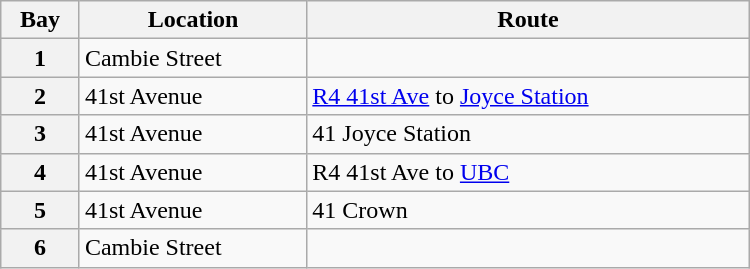<table class="wikitable" width="500">
<tr>
<th>Bay</th>
<th>Location</th>
<th scope="col">Route</th>
</tr>
<tr>
<th>1</th>
<td>Cambie Street<br></td>
<td></td>
</tr>
<tr>
<th>2</th>
<td>41st Avenue<br></td>
<td><a href='#'>R4 41st Ave</a> to <a href='#'>Joyce Station</a></td>
</tr>
<tr>
<th>3</th>
<td>41st Avenue<br></td>
<td>41 Joyce Station</td>
</tr>
<tr>
<th>4</th>
<td>41st Avenue<br></td>
<td>R4 41st Ave to <a href='#'>UBC</a></td>
</tr>
<tr>
<th>5</th>
<td>41st Avenue<br></td>
<td>41 Crown</td>
</tr>
<tr>
<th>6</th>
<td>Cambie Street<br></td>
<td></td>
</tr>
</table>
